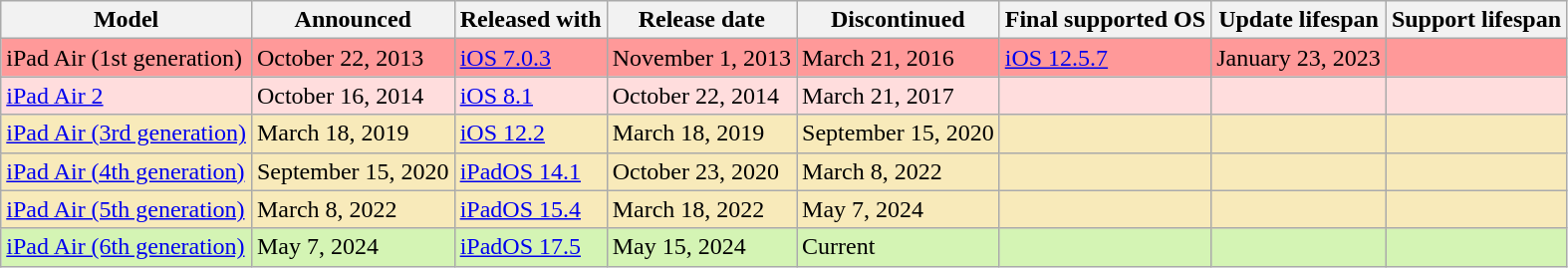<table class="wikitable sortable">
<tr>
<th>Model</th>
<th>Announced</th>
<th>Released with</th>
<th>Release date</th>
<th>Discontinued</th>
<th>Final supported OS</th>
<th>Update lifespan</th>
<th>Support lifespan</th>
</tr>
<tr style="background:#ff9999">
<td>iPad Air (1st generation)</td>
<td>October 22, 2013</td>
<td><a href='#'>iOS 7.0.3</a></td>
<td>November 1, 2013</td>
<td>March 21, 2016</td>
<td><a href='#'>iOS 12.5.7</a></td>
<td>January 23, 2023</td>
<td></td>
</tr>
<tr style="background:#ffdddd">
<td><a href='#'>iPad Air 2</a></td>
<td>October 16, 2014</td>
<td><a href='#'>iOS 8.1</a></td>
<td>October 22, 2014</td>
<td>March 21, 2017</td>
<td></td>
<td></td>
<td></td>
</tr>
<tr style="background:#f8eaba">
<td><a href='#'>iPad Air (3rd generation)</a></td>
<td>March 18, 2019</td>
<td><a href='#'>iOS 12.2</a></td>
<td>March 18, 2019</td>
<td>September 15, 2020</td>
<td></td>
<td></td>
<td></td>
</tr>
<tr style="background:#f8eaba">
<td><a href='#'>iPad Air (4th generation)</a></td>
<td>September 15, 2020</td>
<td><a href='#'>iPadOS 14.1</a></td>
<td>October 23, 2020</td>
<td>March 8, 2022</td>
<td></td>
<td></td>
<td></td>
</tr>
<tr style="background:#f8eaba">
<td><a href='#'>iPad Air (5th generation)</a></td>
<td>March 8, 2022</td>
<td><a href='#'>iPadOS 15.4</a></td>
<td>March 18, 2022</td>
<td>May 7, 2024</td>
<td></td>
<td></td>
<td></td>
</tr>
<tr style="background:#d4f4b4">
<td><a href='#'>iPad Air (6th generation)</a></td>
<td>May 7, 2024</td>
<td><a href='#'>iPadOS 17.5</a></td>
<td>May 15, 2024</td>
<td>Current</td>
<td></td>
<td></td>
<td></td>
</tr>
</table>
